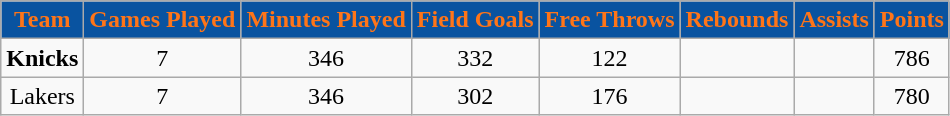<table class="wikitable">
<tr>
<th style="color:#FF7518; background:#0953a0;">Team</th>
<th style="color:#FF7518; background:#0953a0;">Games Played</th>
<th style="color:#FF7518; background:#0953a0;">Minutes Played</th>
<th style="color:#FF7518; background:#0953a0;">Field Goals</th>
<th style="color:#FF7518; background:#0953a0;">Free Throws</th>
<th style="color:#FF7518; background:#0953a0;">Rebounds</th>
<th style="color:#FF7518; background:#0953a0;">Assists</th>
<th style="color:#FF7518; background:#0953a0;">Points</th>
</tr>
<tr align="center">
<td><strong>Knicks</strong></td>
<td>7</td>
<td>346</td>
<td>332</td>
<td>122</td>
<td></td>
<td></td>
<td>786</td>
</tr>
<tr align="center">
<td>Lakers</td>
<td>7</td>
<td>346</td>
<td>302</td>
<td>176</td>
<td></td>
<td></td>
<td>780</td>
</tr>
</table>
